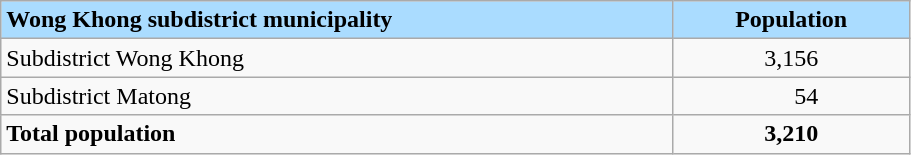<table class="wikitable" style="width:48%; display:inline-table;">
<tr>
<th scope="col" style= "width:74%; background: #aadcff; text-align:left;"><strong>Wong Khong subdistrict municipality</strong></th>
<th scope="col" style= "width:26%; background: #aadcff; text-align:center;"><strong>Population</strong></th>
</tr>
<tr>
<td>Subdistrict Wong Khong</td>
<td style="text-align:center;">3,156</td>
</tr>
<tr>
<td>Subdistrict Matong</td>
<td style="text-align:center;">     54</td>
</tr>
<tr>
<td><strong>Total population</strong></td>
<td style="text-align:center;"><strong>3,210</strong></td>
</tr>
</table>
